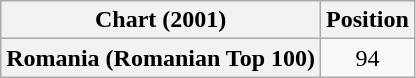<table class="wikitable plainrowheaders" style="text-align:center">
<tr>
<th>Chart (2001)</th>
<th>Position</th>
</tr>
<tr>
<th scope="row">Romania (Romanian Top 100)</th>
<td>94</td>
</tr>
</table>
